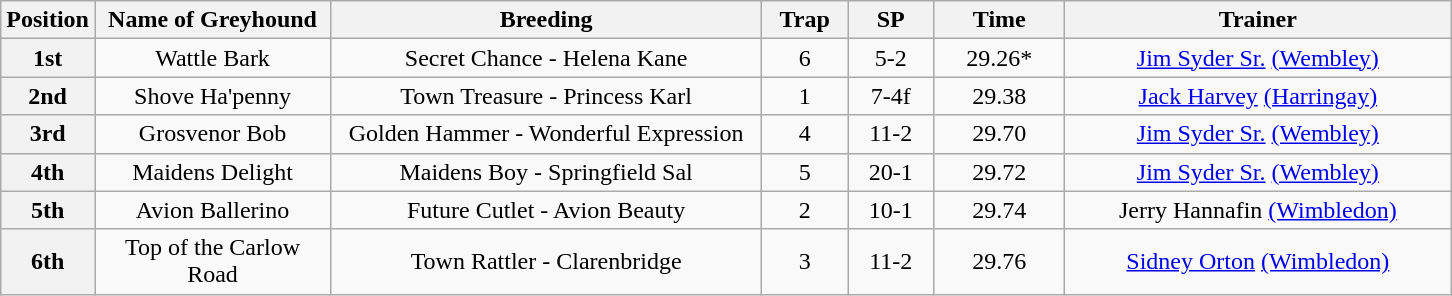<table class="wikitable" style="text-align: center">
<tr>
<th width=50>Position</th>
<th width=150>Name of Greyhound</th>
<th width=280>Breeding</th>
<th width=50>Trap</th>
<th width=50>SP</th>
<th width=80>Time</th>
<th width=250>Trainer</th>
</tr>
<tr>
<th>1st</th>
<td>Wattle Bark</td>
<td>Secret Chance - Helena Kane</td>
<td>6</td>
<td>5-2</td>
<td>29.26*</td>
<td><a href='#'>Jim Syder Sr.</a> <a href='#'>(Wembley)</a></td>
</tr>
<tr>
<th>2nd</th>
<td>Shove Ha'penny</td>
<td>Town Treasure - Princess Karl</td>
<td>1</td>
<td>7-4f</td>
<td>29.38</td>
<td><a href='#'>Jack Harvey</a> <a href='#'>(Harringay)</a></td>
</tr>
<tr>
<th>3rd</th>
<td>Grosvenor Bob</td>
<td>Golden Hammer - Wonderful Expression</td>
<td>4</td>
<td>11-2</td>
<td>29.70</td>
<td><a href='#'>Jim Syder Sr.</a> <a href='#'>(Wembley)</a></td>
</tr>
<tr>
<th>4th</th>
<td>Maidens Delight</td>
<td>Maidens Boy - Springfield Sal</td>
<td>5</td>
<td>20-1</td>
<td>29.72</td>
<td><a href='#'>Jim Syder Sr.</a> <a href='#'>(Wembley)</a></td>
</tr>
<tr>
<th>5th</th>
<td>Avion Ballerino</td>
<td>Future Cutlet - Avion Beauty</td>
<td>2</td>
<td>10-1</td>
<td>29.74</td>
<td>Jerry Hannafin <a href='#'>(Wimbledon)</a></td>
</tr>
<tr>
<th>6th</th>
<td>Top of the Carlow Road</td>
<td>Town Rattler - Clarenbridge</td>
<td>3</td>
<td>11-2</td>
<td>29.76</td>
<td><a href='#'>Sidney Orton</a> <a href='#'>(Wimbledon)</a></td>
</tr>
</table>
